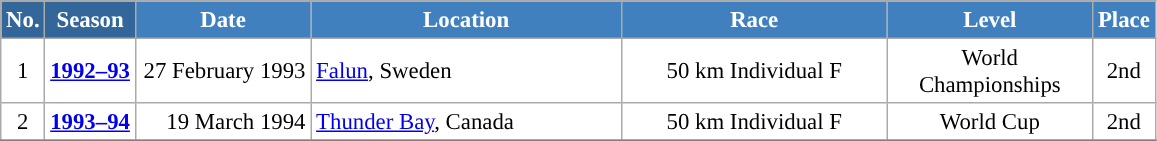<table class="wikitable sortable" style="font-size:95%; text-align:center; border:grey solid 1px; border-collapse:collapse; background:#ffffff;">
<tr style="background:#efefef;">
<th style="background-color:#369; color:white;">No.</th>
<th style="background-color:#369; color:white;">Season</th>
<th style="background-color:#4180be; color:white; width:110px;">Date</th>
<th style="background-color:#4180be; color:white; width:200px;">Location</th>
<th style="background-color:#4180be; color:white; width:170px;">Race</th>
<th style="background-color:#4180be; color:white; width:130px;">Level</th>
<th style="background-color:#4180be; color:white;">Place</th>
</tr>
<tr>
<td align=center>1</td>
<td rowspan=1 align=center><strong><a href='#'>1992–93</a></strong></td>
<td align=right>27 February 1993</td>
<td align=left> <a href='#'>Falun</a>, Sweden</td>
<td>50 km Individual F</td>
<td>World Championships</td>
<td>2nd</td>
</tr>
<tr>
<td align=center>2</td>
<td rowspan=1 align=center><strong><a href='#'>1993–94</a></strong></td>
<td align=right>19 March 1994</td>
<td align=left> <a href='#'>Thunder Bay</a>, Canada</td>
<td>50 km Individual F</td>
<td>World Cup</td>
<td>2nd</td>
</tr>
<tr>
</tr>
</table>
